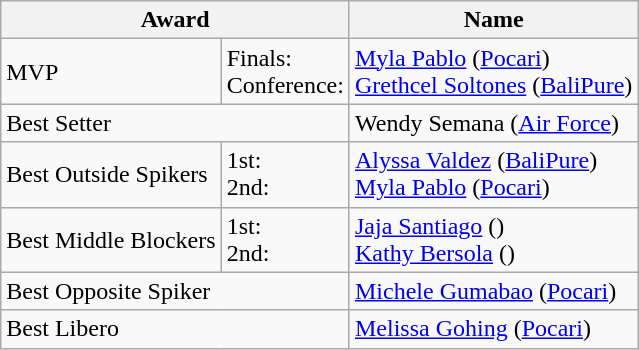<table class="wikitable">
<tr>
<th colspan="2">Award </th>
<th>Name</th>
</tr>
<tr>
<td>MVP</td>
<td>Finals:<br>Conference:</td>
<td><a href='#'>Myla Pablo</a> (<a href='#'>Pocari</a>)<br><a href='#'>Grethcel Soltones</a> (<a href='#'>BaliPure</a>)</td>
</tr>
<tr>
<td colspan="2">Best Setter</td>
<td>Wendy Semana (<a href='#'>Air Force</a>)</td>
</tr>
<tr>
<td>Best Outside Spikers</td>
<td>1st:<br>2nd:</td>
<td><a href='#'>Alyssa Valdez</a> (<a href='#'>BaliPure</a>)<br><a href='#'>Myla Pablo</a> (<a href='#'>Pocari</a>)</td>
</tr>
<tr>
<td>Best Middle Blockers</td>
<td>1st:<br>2nd:</td>
<td><a href='#'>Jaja Santiago</a> ()<br><a href='#'>Kathy Bersola</a> ()</td>
</tr>
<tr>
<td colspan="2">Best Opposite Spiker</td>
<td><a href='#'>Michele Gumabao</a> (<a href='#'>Pocari</a>)</td>
</tr>
<tr>
<td colspan="2">Best Libero</td>
<td><a href='#'>Melissa Gohing</a> (<a href='#'>Pocari</a>)</td>
</tr>
</table>
